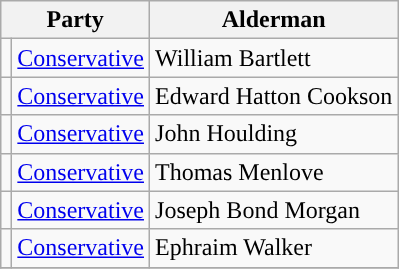<table class="wikitable">
<tr>
<th colspan="2">Party</th>
<th>Alderman</th>
</tr>
<tr>
<td style="background-color:"></td>
<td><a href='#'>Conservative</a></td>
<td>William Bartlett</td>
</tr>
<tr>
<td style="background-color:"></td>
<td><a href='#'>Conservative</a></td>
<td>Edward Hatton Cookson</td>
</tr>
<tr>
<td style="background-color:"></td>
<td><a href='#'>Conservative</a></td>
<td>John Houlding</td>
</tr>
<tr>
<td style="background-color:"></td>
<td><a href='#'>Conservative</a></td>
<td>Thomas Menlove</td>
</tr>
<tr>
<td style="background-color:"></td>
<td><a href='#'>Conservative</a></td>
<td>Joseph Bond Morgan</td>
</tr>
<tr>
<td style="background-color:"></td>
<td><a href='#'>Conservative</a></td>
<td>Ephraim Walker</td>
</tr>
<tr>
</tr>
</table>
